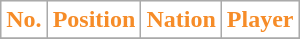<table class="wikitable sortable">
<tr>
<th style="background-color:#FFFFFF; color:#F68C28;" scope=col>No.</th>
<th style="background-color:#FFFFFF; color:#F68C28;" scope=col>Position</th>
<th style="background-color:#FFFFFF; color:#F68C28;" scope=col>Nation</th>
<th style="background-color:#FFFFFF; color:#F68C28;" scope=col>Player</th>
</tr>
<tr>
</tr>
</table>
